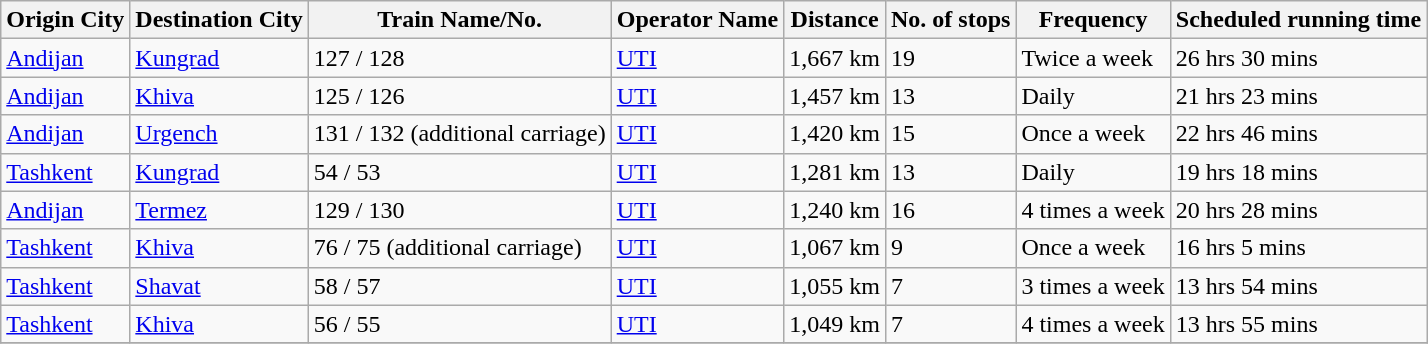<table class="wikitable sortable">
<tr>
<th>Origin City</th>
<th>Destination City</th>
<th>Train Name/No.</th>
<th>Operator Name</th>
<th>Distance</th>
<th>No. of stops</th>
<th>Frequency</th>
<th data-sort-type="number">Scheduled running time</th>
</tr>
<tr>
<td><a href='#'>Andijan</a></td>
<td><a href='#'>Kungrad</a></td>
<td>127 / 128</td>
<td><a href='#'>UTI</a></td>
<td>1,667 km</td>
<td>19</td>
<td>Twice a week</td>
<td>26 hrs 30 mins</td>
</tr>
<tr>
<td><a href='#'>Andijan</a></td>
<td><a href='#'>Khiva</a></td>
<td>125 / 126</td>
<td><a href='#'>UTI</a></td>
<td>1,457 km</td>
<td>13</td>
<td>Daily</td>
<td>21 hrs 23 mins</td>
</tr>
<tr>
<td><a href='#'>Andijan</a></td>
<td><a href='#'>Urgench</a></td>
<td>131 / 132 (additional carriage)</td>
<td><a href='#'>UTI</a></td>
<td>1,420 km</td>
<td>15</td>
<td>Once a week</td>
<td>22 hrs 46 mins</td>
</tr>
<tr>
<td><a href='#'>Tashkent</a></td>
<td><a href='#'>Kungrad</a></td>
<td>54 / 53</td>
<td><a href='#'>UTI</a></td>
<td>1,281 km</td>
<td>13</td>
<td>Daily</td>
<td>19 hrs 18 mins</td>
</tr>
<tr>
<td><a href='#'>Andijan</a></td>
<td><a href='#'>Termez</a></td>
<td>129 / 130</td>
<td><a href='#'>UTI</a></td>
<td>1,240 km</td>
<td>16</td>
<td>4 times a week</td>
<td>20 hrs 28 mins</td>
</tr>
<tr>
<td><a href='#'>Tashkent</a></td>
<td><a href='#'>Khiva</a></td>
<td>76 / 75 (additional carriage)</td>
<td><a href='#'>UTI</a></td>
<td>1,067 km</td>
<td>9</td>
<td>Once a week</td>
<td>16 hrs 5 mins</td>
</tr>
<tr>
<td><a href='#'>Tashkent</a></td>
<td><a href='#'>Shavat</a></td>
<td>58 / 57</td>
<td><a href='#'>UTI</a></td>
<td>1,055 km</td>
<td>7</td>
<td>3 times a week</td>
<td>13 hrs 54 mins</td>
</tr>
<tr>
<td><a href='#'>Tashkent</a></td>
<td><a href='#'>Khiva</a></td>
<td>56 / 55</td>
<td><a href='#'>UTI</a></td>
<td>1,049 km</td>
<td>7</td>
<td>4 times a week</td>
<td>13 hrs 55 mins</td>
</tr>
<tr>
</tr>
</table>
